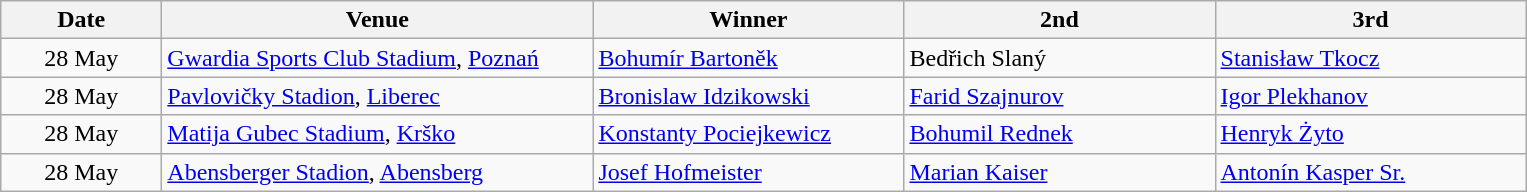<table class=wikitable>
<tr>
<th width=100>Date</th>
<th width=280>Venue</th>
<th width=200>Winner</th>
<th width=200>2nd</th>
<th width=200>3rd</th>
</tr>
<tr>
<td align=center>28 May</td>
<td> <a href='#'>Gwardia Sports Club Stadium</a>, <a href='#'>Poznań</a></td>
<td> <a href='#'>Bohumír Bartoněk</a></td>
<td> Bedřich Slaný</td>
<td> <a href='#'>Stanisław Tkocz</a></td>
</tr>
<tr>
<td align=center>28 May</td>
<td> <a href='#'>Pavlovičky Stadion</a>, <a href='#'>Liberec</a></td>
<td> <a href='#'>Bronislaw Idzikowski</a></td>
<td> <a href='#'>Farid Szajnurov</a></td>
<td> <a href='#'>Igor Plekhanov</a></td>
</tr>
<tr>
<td align=center>28 May</td>
<td> <a href='#'>Matija Gubec Stadium</a>, <a href='#'>Krško</a></td>
<td> <a href='#'>Konstanty Pociejkewicz</a></td>
<td> <a href='#'>Bohumil Rednek</a></td>
<td> <a href='#'>Henryk Żyto</a></td>
</tr>
<tr>
<td align=center>28 May</td>
<td><a href='#'>Abensberger Stadion</a>, <a href='#'>Abensberg</a></td>
<td> <a href='#'>Josef Hofmeister</a></td>
<td> <a href='#'>Marian Kaiser</a></td>
<td> <a href='#'>Antonín Kasper Sr.</a></td>
</tr>
</table>
